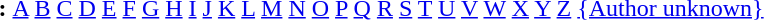<table id="toc" border="0">
<tr>
<th>:</th>
<td><a href='#'>A</a> <a href='#'>B</a> <a href='#'>C</a> <a href='#'>D</a> <a href='#'>E</a> <a href='#'>F</a> <a href='#'>G</a> <a href='#'>H</a> <a href='#'>I</a> <a href='#'>J</a> <a href='#'>K</a> <a href='#'>L</a> <a href='#'>M</a> <a href='#'>N</a> <a href='#'>O</a> <a href='#'>P</a> <a href='#'>Q</a> <a href='#'>R</a> <a href='#'>S</a> <a href='#'>T</a> <a href='#'>U</a> <a href='#'>V</a> <a href='#'>W</a> <a href='#'>X</a> <a href='#'>Y</a> <a href='#'>Z</a> <a href='#'>{Author unknown}</a></td>
</tr>
</table>
